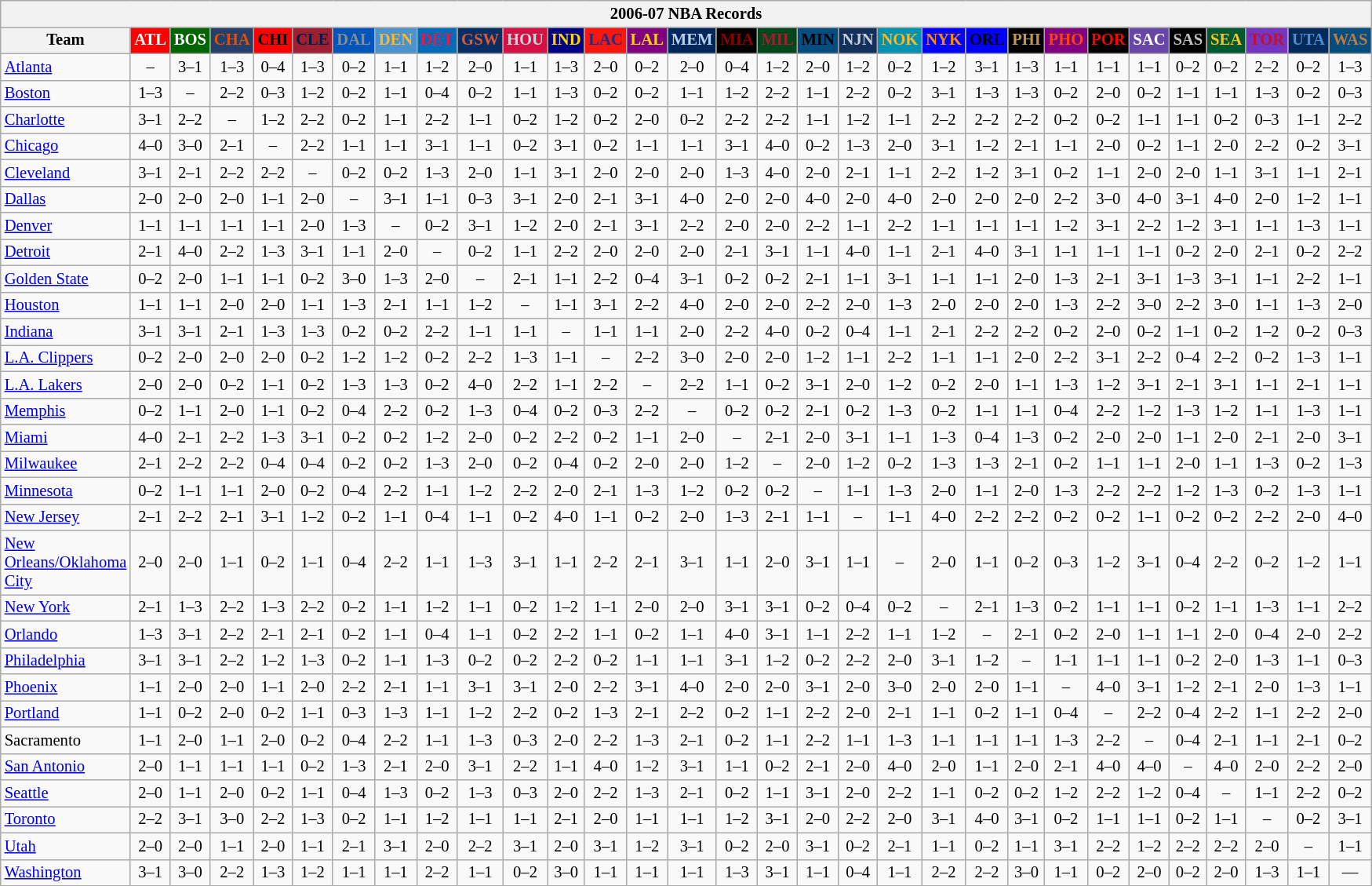<table class="wikitable" style="font-size:86%; text-align:center;">
<tr>
<th colspan=31>2006-07 NBA Records</th>
</tr>
<tr>
<th width=100>Team</th>
<th style="background:#FF0000;color:#FFFFFF;width=35">ATL</th>
<th style="background:#006400;color:#FFFFFF;width=35">BOS</th>
<th style="background:#253E6A;color:#DF5106;width=35">CHA</th>
<th style="background:#FF0000;color:#000000;width=35">CHI</th>
<th style="background:#9F1F32;color:#001D43;width=35">CLE</th>
<th style="background:#0055BA;color:#898D8F;width=35">DAL</th>
<th style="background:#4C92CC;color:#FDB827;width=35">DEN</th>
<th style="background:#006BB7;color:#ED164B;width=35">DET</th>
<th style="background:#072E63;color:#DC5A34;width=35">GSW</th>
<th style="background:#D31145;color:#CBD4D8;width=35">HOU</th>
<th style="background:#000080;color:#FFD700;width=35">IND</th>
<th style="background:#F9160D;color:#1A2E8B;width=35">LAC</th>
<th style="background:#800080;color:#FFD700;width=35">LAL</th>
<th style="background:#00265B;color:#BAD1EB;width=35">MEM</th>
<th style="background:#000000;color:#8B0000;width=35">MIA</th>
<th style="background:#00471B;color:#AC1A2F;width=35">MIL</th>
<th style="background:#044D80;color:#000000;width=35">MIN</th>
<th style="background:#12305B;color:#C4CED4;width=35">NJN</th>
<th style="background:#0093B1;color:#FDB827;width=35">NOK</th>
<th style="background:#0000FF;color:#FF8C00;width=35">NYK</th>
<th style="background:#0000FF;color:#000000;width=35">ORL</th>
<th style="background:#000000;color:#BB9754;width=35">PHI</th>
<th style="background:#800080;color:#FF4500;width=35">PHO</th>
<th style="background:#000000;color:#FF0000;width=35">POR</th>
<th style="background:#6846A8;color:#FFFFFF;width=35">SAC</th>
<th style="background:#000000;color:#C0C0C0;width=35">SAS</th>
<th style="background:#005831;color:#FFC322;width=35">SEA</th>
<th style="background:#7436BF;color:#BE0F34;width=35">TOR</th>
<th style="background:#042A5C;color:#4C8ECC;width=35">UTA</th>
<th style="background:#044D7D;color:#BC7A44;width=35">WAS</th>
</tr>
<tr>
<td style="text-align:left;"><a href='#'>Atlanta</a></td>
<td>–</td>
<td>3–1</td>
<td>1–3</td>
<td>0–4</td>
<td>1–3</td>
<td>0–2</td>
<td>1–1</td>
<td>1–2</td>
<td>2–0</td>
<td>1–1</td>
<td>1–3</td>
<td>2–0</td>
<td>0–2</td>
<td>2–0</td>
<td>0–4</td>
<td>1–2</td>
<td>2–0</td>
<td>1–2</td>
<td>0–2</td>
<td>1–2</td>
<td>3–1</td>
<td>1–3</td>
<td>1–1</td>
<td>1–1</td>
<td>1–1</td>
<td>0–2</td>
<td>0–2</td>
<td>2–2</td>
<td>0–2</td>
<td>1–3</td>
</tr>
<tr>
<td style="text-align:left;"><a href='#'>Boston</a></td>
<td>1–3</td>
<td>–</td>
<td>2–2</td>
<td>0–3</td>
<td>1–2</td>
<td>0–2</td>
<td>1–1</td>
<td>0–4</td>
<td>0–2</td>
<td>1–1</td>
<td>1–3</td>
<td>0–2</td>
<td>0–2</td>
<td>1–1</td>
<td>1–2</td>
<td>2–2</td>
<td>1–1</td>
<td>2–2</td>
<td>0–2</td>
<td>3–1</td>
<td>1–3</td>
<td>1–3</td>
<td>0–2</td>
<td>2–0</td>
<td>0–2</td>
<td>1–1</td>
<td>1–1</td>
<td>1–3</td>
<td>0–2</td>
<td>0–3</td>
</tr>
<tr>
<td style="text-align:left;"><a href='#'>Charlotte</a></td>
<td>3–1</td>
<td>2–2</td>
<td>–</td>
<td>1–2</td>
<td>2–2</td>
<td>0–2</td>
<td>1–1</td>
<td>2–2</td>
<td>1–1</td>
<td>0–2</td>
<td>1–2</td>
<td>0–2</td>
<td>2–0</td>
<td>0–2</td>
<td>2–2</td>
<td>2–2</td>
<td>1–1</td>
<td>1–2</td>
<td>1–1</td>
<td>2–2</td>
<td>2–2</td>
<td>2–2</td>
<td>0–2</td>
<td>0–2</td>
<td>1–1</td>
<td>1–1</td>
<td>0–2</td>
<td>0–3</td>
<td>1–1</td>
<td>2–2</td>
</tr>
<tr>
<td style="text-align:left;"><a href='#'>Chicago</a></td>
<td>4–0</td>
<td>3–0</td>
<td>2–1</td>
<td>–</td>
<td>2–2</td>
<td>1–1</td>
<td>1–1</td>
<td>3–1</td>
<td>1–1</td>
<td>0–2</td>
<td>3–1</td>
<td>0–2</td>
<td>1–1</td>
<td>1–1</td>
<td>3–1</td>
<td>4–0</td>
<td>0–2</td>
<td>1–3</td>
<td>2–0</td>
<td>3–1</td>
<td>1–2</td>
<td>2–1</td>
<td>1–1</td>
<td>2–0</td>
<td>0–2</td>
<td>1–1</td>
<td>2–0</td>
<td>2–2</td>
<td>0–2</td>
<td>3–1</td>
</tr>
<tr>
<td style="text-align:left;"><a href='#'>Cleveland</a></td>
<td>3–1</td>
<td>2–1</td>
<td>2–2</td>
<td>2–2</td>
<td>–</td>
<td>0–2</td>
<td>0–2</td>
<td>1–3</td>
<td>2–0</td>
<td>1–1</td>
<td>3–1</td>
<td>2–0</td>
<td>2–0</td>
<td>2–0</td>
<td>1–3</td>
<td>4–0</td>
<td>2–0</td>
<td>2–1</td>
<td>1–1</td>
<td>2–2</td>
<td>1–2</td>
<td>3–1</td>
<td>0–2</td>
<td>1–1</td>
<td>2–0</td>
<td>2–0</td>
<td>1–1</td>
<td>3–1</td>
<td>1–1</td>
<td>2–1</td>
</tr>
<tr>
<td style="text-align:left;"><a href='#'>Dallas</a></td>
<td>2–0</td>
<td>2–0</td>
<td>2–0</td>
<td>1–1</td>
<td>2–0</td>
<td>–</td>
<td>3–1</td>
<td>1–1</td>
<td>0–3</td>
<td>3–1</td>
<td>2–0</td>
<td>2–1</td>
<td>3–1</td>
<td>4–0</td>
<td>2–0</td>
<td>2–0</td>
<td>4–0</td>
<td>2–0</td>
<td>4–0</td>
<td>2–0</td>
<td>2–0</td>
<td>2–0</td>
<td>2–2</td>
<td>3–0</td>
<td>4–0</td>
<td>3–1</td>
<td>4–0</td>
<td>2–0</td>
<td>1–2</td>
<td>1–1</td>
</tr>
<tr>
<td style="text-align:left;"><a href='#'>Denver</a></td>
<td>1–1</td>
<td>1–1</td>
<td>1–1</td>
<td>1–1</td>
<td>2–0</td>
<td>1–3</td>
<td>–</td>
<td>0–2</td>
<td>3–1</td>
<td>1–2</td>
<td>2–0</td>
<td>2–1</td>
<td>3–1</td>
<td>2–2</td>
<td>2–0</td>
<td>2–0</td>
<td>2–2</td>
<td>1–1</td>
<td>2–2</td>
<td>1–1</td>
<td>1–1</td>
<td>1–1</td>
<td>1–2</td>
<td>3–1</td>
<td>2–2</td>
<td>1–2</td>
<td>3–1</td>
<td>1–1</td>
<td>1–3</td>
<td>1–1</td>
</tr>
<tr>
<td style="text-align:left;"><a href='#'>Detroit</a></td>
<td>2–1</td>
<td>4–0</td>
<td>2–2</td>
<td>1–3</td>
<td>3–1</td>
<td>1–1</td>
<td>2–0</td>
<td>–</td>
<td>0–2</td>
<td>1–1</td>
<td>2–2</td>
<td>2–0</td>
<td>2–0</td>
<td>2–0</td>
<td>2–1</td>
<td>3–1</td>
<td>1–1</td>
<td>4–0</td>
<td>1–1</td>
<td>2–1</td>
<td>4–0</td>
<td>3–1</td>
<td>1–1</td>
<td>1–1</td>
<td>1–1</td>
<td>0–2</td>
<td>2–0</td>
<td>2–1</td>
<td>0–2</td>
<td>2–2</td>
</tr>
<tr>
<td style="text-align:left;"><a href='#'>Golden State</a></td>
<td>0–2</td>
<td>2–0</td>
<td>1–1</td>
<td>1–1</td>
<td>0–2</td>
<td>3–0</td>
<td>1–3</td>
<td>2–0</td>
<td>–</td>
<td>2–1</td>
<td>1–1</td>
<td>2–2</td>
<td>0–4</td>
<td>3–1</td>
<td>0–2</td>
<td>0–2</td>
<td>2–1</td>
<td>1–1</td>
<td>3–1</td>
<td>1–1</td>
<td>1–1</td>
<td>2–0</td>
<td>1–3</td>
<td>2–1</td>
<td>3–1</td>
<td>1–3</td>
<td>3–1</td>
<td>1–1</td>
<td>2–2</td>
<td>1–1</td>
</tr>
<tr>
<td style="text-align:left;"><a href='#'>Houston</a></td>
<td>1–1</td>
<td>1–1</td>
<td>2–0</td>
<td>2–0</td>
<td>1–1</td>
<td>1–3</td>
<td>2–1</td>
<td>1–1</td>
<td>1–2</td>
<td>–</td>
<td>1–1</td>
<td>3–1</td>
<td>2–2</td>
<td>4–0</td>
<td>2–0</td>
<td>2–0</td>
<td>2–2</td>
<td>2–0</td>
<td>1–3</td>
<td>2–0</td>
<td>2–0</td>
<td>2–0</td>
<td>1–3</td>
<td>2–2</td>
<td>3–0</td>
<td>2–2</td>
<td>3–0</td>
<td>1–1</td>
<td>1–3</td>
<td>2–0</td>
</tr>
<tr>
<td style="text-align:left;"><a href='#'>Indiana</a></td>
<td>3–1</td>
<td>3–1</td>
<td>2–1</td>
<td>1–3</td>
<td>1–3</td>
<td>0–2</td>
<td>0–2</td>
<td>2–2</td>
<td>1–1</td>
<td>1–1</td>
<td>–</td>
<td>1–1</td>
<td>1–1</td>
<td>2–0</td>
<td>2–2</td>
<td>4–0</td>
<td>0–2</td>
<td>0–4</td>
<td>1–1</td>
<td>2–1</td>
<td>2–2</td>
<td>2–2</td>
<td>0–2</td>
<td>2–0</td>
<td>0–2</td>
<td>1–1</td>
<td>0–2</td>
<td>1–2</td>
<td>0–2</td>
<td>0–3</td>
</tr>
<tr>
<td style="text-align:left;"><a href='#'>L.A. Clippers</a></td>
<td>0–2</td>
<td>2–0</td>
<td>2–0</td>
<td>2–0</td>
<td>0–2</td>
<td>1–2</td>
<td>1–2</td>
<td>0–2</td>
<td>2–2</td>
<td>1–3</td>
<td>1–1</td>
<td>–</td>
<td>2–2</td>
<td>3–0</td>
<td>2–0</td>
<td>2–0</td>
<td>1–2</td>
<td>1–1</td>
<td>2–2</td>
<td>1–1</td>
<td>1–1</td>
<td>2–0</td>
<td>2–2</td>
<td>3–1</td>
<td>2–2</td>
<td>0–4</td>
<td>2–2</td>
<td>0–2</td>
<td>1–3</td>
<td>1–1</td>
</tr>
<tr>
<td style="text-align:left;"><a href='#'>L.A. Lakers</a></td>
<td>2–0</td>
<td>2–0</td>
<td>0–2</td>
<td>1–1</td>
<td>0–2</td>
<td>1–3</td>
<td>1–3</td>
<td>0–2</td>
<td>4–0</td>
<td>2–2</td>
<td>1–1</td>
<td>2–2</td>
<td>–</td>
<td>2–2</td>
<td>1–1</td>
<td>0–2</td>
<td>3–1</td>
<td>2–0</td>
<td>1–2</td>
<td>0–2</td>
<td>2–0</td>
<td>1–1</td>
<td>1–3</td>
<td>1–2</td>
<td>3–1</td>
<td>2–1</td>
<td>3–1</td>
<td>1–1</td>
<td>2–1</td>
<td>1–1</td>
</tr>
<tr>
<td style="text-align:left;"><a href='#'>Memphis</a></td>
<td>0–2</td>
<td>1–1</td>
<td>2–0</td>
<td>1–1</td>
<td>0–2</td>
<td>0–4</td>
<td>2–2</td>
<td>0–2</td>
<td>1–3</td>
<td>0–4</td>
<td>0–2</td>
<td>0–3</td>
<td>2–2</td>
<td>–</td>
<td>0–2</td>
<td>0–2</td>
<td>2–1</td>
<td>0–2</td>
<td>1–3</td>
<td>0–2</td>
<td>1–1</td>
<td>1–1</td>
<td>0–4</td>
<td>2–2</td>
<td>1–2</td>
<td>1–3</td>
<td>1–2</td>
<td>1–1</td>
<td>1–3</td>
<td>1–1</td>
</tr>
<tr>
<td style="text-align:left;"><a href='#'>Miami</a></td>
<td>4–0</td>
<td>2–1</td>
<td>2–2</td>
<td>1–3</td>
<td>3–1</td>
<td>0–2</td>
<td>0–2</td>
<td>1–2</td>
<td>2–0</td>
<td>0–2</td>
<td>2–2</td>
<td>0–2</td>
<td>1–1</td>
<td>2–0</td>
<td>–</td>
<td>2–1</td>
<td>2–0</td>
<td>3–1</td>
<td>1–1</td>
<td>1–3</td>
<td>0–4</td>
<td>1–3</td>
<td>0–2</td>
<td>2–0</td>
<td>2–0</td>
<td>1–1</td>
<td>2–0</td>
<td>2–1</td>
<td>2–0</td>
<td>3–1</td>
</tr>
<tr>
<td style="text-align:left;"><a href='#'>Milwaukee</a></td>
<td>2–1</td>
<td>2–2</td>
<td>2–2</td>
<td>0–4</td>
<td>0–4</td>
<td>0–2</td>
<td>0–2</td>
<td>1–3</td>
<td>2–0</td>
<td>0–2</td>
<td>0–4</td>
<td>0–2</td>
<td>2–0</td>
<td>2–0</td>
<td>1–2</td>
<td>–</td>
<td>2–0</td>
<td>1–2</td>
<td>0–2</td>
<td>1–3</td>
<td>1–3</td>
<td>2–1</td>
<td>0–2</td>
<td>1–1</td>
<td>1–1</td>
<td>2–0</td>
<td>1–1</td>
<td>1–3</td>
<td>0–2</td>
<td>1–3</td>
</tr>
<tr>
<td style="text-align:left;"><a href='#'>Minnesota</a></td>
<td>0–2</td>
<td>1–1</td>
<td>1–1</td>
<td>2–0</td>
<td>0–2</td>
<td>0–4</td>
<td>2–2</td>
<td>1–1</td>
<td>1–2</td>
<td>2–2</td>
<td>2–0</td>
<td>2–1</td>
<td>1–3</td>
<td>1–2</td>
<td>0–2</td>
<td>0–2</td>
<td>–</td>
<td>1–1</td>
<td>1–3</td>
<td>2–0</td>
<td>1–1</td>
<td>2–0</td>
<td>1–3</td>
<td>2–2</td>
<td>2–2</td>
<td>1–2</td>
<td>1–3</td>
<td>0–2</td>
<td>1–3</td>
<td>1–1</td>
</tr>
<tr>
<td style="text-align:left;"><a href='#'>New Jersey</a></td>
<td>2–1</td>
<td>2–2</td>
<td>2–1</td>
<td>3–1</td>
<td>1–2</td>
<td>0–2</td>
<td>1–1</td>
<td>0–4</td>
<td>1–1</td>
<td>0–2</td>
<td>4–0</td>
<td>1–1</td>
<td>0–2</td>
<td>2–0</td>
<td>1–3</td>
<td>2–1</td>
<td>1–1</td>
<td>–</td>
<td>1–1</td>
<td>4–0</td>
<td>2–2</td>
<td>2–2</td>
<td>0–2</td>
<td>0–2</td>
<td>1–1</td>
<td>0–2</td>
<td>0–2</td>
<td>2–2</td>
<td>2–0</td>
<td>4–0</td>
</tr>
<tr>
<td style="text-align:left;"><a href='#'>New Orleans/Oklahoma City</a></td>
<td>2–0</td>
<td>2–0</td>
<td>1–1</td>
<td>0–2</td>
<td>1–1</td>
<td>0–4</td>
<td>2–2</td>
<td>1–1</td>
<td>1–3</td>
<td>3–1</td>
<td>1–1</td>
<td>2–2</td>
<td>2–1</td>
<td>3–1</td>
<td>1–1</td>
<td>2–0</td>
<td>3–1</td>
<td>1–1</td>
<td>–</td>
<td>2–0</td>
<td>1–1</td>
<td>0–2</td>
<td>0–3</td>
<td>1–2</td>
<td>3–1</td>
<td>0–4</td>
<td>2–2</td>
<td>0–2</td>
<td>1–2</td>
<td>1–1</td>
</tr>
<tr>
<td style="text-align:left;"><a href='#'>New York</a></td>
<td>2–1</td>
<td>1–3</td>
<td>2–2</td>
<td>1–3</td>
<td>2–2</td>
<td>0–2</td>
<td>1–1</td>
<td>1–2</td>
<td>1–1</td>
<td>0–2</td>
<td>1–2</td>
<td>1–1</td>
<td>2–0</td>
<td>2–0</td>
<td>3–1</td>
<td>3–1</td>
<td>0–2</td>
<td>0–4</td>
<td>0–2</td>
<td>–</td>
<td>2–1</td>
<td>1–3</td>
<td>0–2</td>
<td>1–1</td>
<td>1–1</td>
<td>0–2</td>
<td>1–1</td>
<td>1–3</td>
<td>1–1</td>
<td>2–2</td>
</tr>
<tr>
<td style="text-align:left;"><a href='#'>Orlando</a></td>
<td>1–3</td>
<td>3–1</td>
<td>2–2</td>
<td>2–1</td>
<td>2–1</td>
<td>0–2</td>
<td>1–1</td>
<td>0–4</td>
<td>1–1</td>
<td>0–2</td>
<td>2–2</td>
<td>1–1</td>
<td>0–2</td>
<td>1–1</td>
<td>4–0</td>
<td>3–1</td>
<td>1–1</td>
<td>2–2</td>
<td>1–1</td>
<td>1–2</td>
<td>–</td>
<td>2–1</td>
<td>0–2</td>
<td>2–0</td>
<td>1–1</td>
<td>1–1</td>
<td>2–0</td>
<td>0–4</td>
<td>2–0</td>
<td>2–2</td>
</tr>
<tr>
<td style="text-align:left;"><a href='#'>Philadelphia</a></td>
<td>3–1</td>
<td>3–1</td>
<td>2–2</td>
<td>1–2</td>
<td>1–3</td>
<td>0–2</td>
<td>1–1</td>
<td>1–3</td>
<td>0–2</td>
<td>0–2</td>
<td>2–2</td>
<td>0–2</td>
<td>1–1</td>
<td>1–1</td>
<td>3–1</td>
<td>1–2</td>
<td>0–2</td>
<td>2–2</td>
<td>2–0</td>
<td>3–1</td>
<td>1–2</td>
<td>–</td>
<td>1–1</td>
<td>1–1</td>
<td>1–1</td>
<td>0–2</td>
<td>2–0</td>
<td>1–3</td>
<td>1–1</td>
<td>0–3</td>
</tr>
<tr>
<td style="text-align:left;"><a href='#'>Phoenix</a></td>
<td>1–1</td>
<td>2–0</td>
<td>2–0</td>
<td>1–1</td>
<td>2–0</td>
<td>2–2</td>
<td>2–1</td>
<td>1–1</td>
<td>3–1</td>
<td>3–1</td>
<td>2–0</td>
<td>2–2</td>
<td>3–1</td>
<td>4–0</td>
<td>2–0</td>
<td>2–0</td>
<td>3–1</td>
<td>2–0</td>
<td>3–0</td>
<td>2–0</td>
<td>2–0</td>
<td>1–1</td>
<td>–</td>
<td>4–0</td>
<td>3–1</td>
<td>1–2</td>
<td>2–1</td>
<td>2–0</td>
<td>1–3</td>
<td>1–1</td>
</tr>
<tr>
<td style="text-align:left;"><a href='#'>Portland</a></td>
<td>1–1</td>
<td>0–2</td>
<td>2–0</td>
<td>0–2</td>
<td>1–1</td>
<td>0–3</td>
<td>1–3</td>
<td>1–1</td>
<td>1–2</td>
<td>2–2</td>
<td>0–2</td>
<td>1–3</td>
<td>2–1</td>
<td>2–2</td>
<td>0–2</td>
<td>1–1</td>
<td>2–2</td>
<td>2–0</td>
<td>2–1</td>
<td>1–1</td>
<td>0–2</td>
<td>1–1</td>
<td>0–4</td>
<td>–</td>
<td>2–2</td>
<td>0–4</td>
<td>2–2</td>
<td>1–1</td>
<td>2–2</td>
<td>2–0</td>
</tr>
<tr>
<td style="text-align:left;">Sacramento</td>
<td>1–1</td>
<td>2–0</td>
<td>1–1</td>
<td>2–0</td>
<td>0–2</td>
<td>0–4</td>
<td>2–2</td>
<td>1–1</td>
<td>1–3</td>
<td>0–3</td>
<td>2–0</td>
<td>2–2</td>
<td>1–3</td>
<td>2–1</td>
<td>0–2</td>
<td>1–1</td>
<td>2–2</td>
<td>1–1</td>
<td>1–3</td>
<td>1–1</td>
<td>1–1</td>
<td>1–1</td>
<td>1–3</td>
<td>2–2</td>
<td>–</td>
<td>0–4</td>
<td>2–1</td>
<td>1–1</td>
<td>2–1</td>
<td>0–2</td>
</tr>
<tr>
<td style="text-align:left;"><a href='#'>San Antonio</a></td>
<td>2–0</td>
<td>1–1</td>
<td>1–1</td>
<td>1–1</td>
<td>0–2</td>
<td>1–3</td>
<td>2–1</td>
<td>2–0</td>
<td>3–1</td>
<td>2–2</td>
<td>1–1</td>
<td>4–0</td>
<td>1–2</td>
<td>3–1</td>
<td>1–1</td>
<td>0–2</td>
<td>2–1</td>
<td>2–0</td>
<td>4–0</td>
<td>2–0</td>
<td>1–1</td>
<td>2–0</td>
<td>2–1</td>
<td>4–0</td>
<td>4–0</td>
<td>–</td>
<td>4–0</td>
<td>2–0</td>
<td>2–2</td>
<td>2–0</td>
</tr>
<tr>
<td style="text-align:left;"><a href='#'>Seattle</a></td>
<td>2–0</td>
<td>1–1</td>
<td>2–0</td>
<td>0–2</td>
<td>1–1</td>
<td>0–4</td>
<td>1–3</td>
<td>0–2</td>
<td>1–3</td>
<td>0–3</td>
<td>2–0</td>
<td>2–2</td>
<td>1–3</td>
<td>2–1</td>
<td>0–2</td>
<td>1–1</td>
<td>3–1</td>
<td>2–0</td>
<td>2–2</td>
<td>1–1</td>
<td>0–2</td>
<td>0–2</td>
<td>1–2</td>
<td>2–2</td>
<td>1–2</td>
<td>0–4</td>
<td>–</td>
<td>1–1</td>
<td>2–2</td>
<td>0–2</td>
</tr>
<tr>
<td style="text-align:left;"><a href='#'>Toronto</a></td>
<td>2–2</td>
<td>3–1</td>
<td>3–0</td>
<td>2–2</td>
<td>1–3</td>
<td>0–2</td>
<td>1–1</td>
<td>1–2</td>
<td>1–1</td>
<td>1–1</td>
<td>2–1</td>
<td>2–0</td>
<td>1–1</td>
<td>1–1</td>
<td>1–2</td>
<td>3–1</td>
<td>2–0</td>
<td>2–2</td>
<td>2–0</td>
<td>3–1</td>
<td>4–0</td>
<td>3–1</td>
<td>0–2</td>
<td>1–1</td>
<td>1–1</td>
<td>0–2</td>
<td>1–1</td>
<td>–</td>
<td>0–2</td>
<td>3–1</td>
</tr>
<tr>
<td style="text-align:left;"><a href='#'>Utah</a></td>
<td>2–0</td>
<td>2–0</td>
<td>1–1</td>
<td>2–0</td>
<td>1–1</td>
<td>2–1</td>
<td>3–1</td>
<td>2–0</td>
<td>2–2</td>
<td>3–1</td>
<td>2–0</td>
<td>3–1</td>
<td>1–2</td>
<td>3–1</td>
<td>0–2</td>
<td>2–0</td>
<td>3–1</td>
<td>0–2</td>
<td>2–1</td>
<td>1–1</td>
<td>0–2</td>
<td>1–1</td>
<td>3–1</td>
<td>2–2</td>
<td>1–2</td>
<td>2–2</td>
<td>2–2</td>
<td>2–0</td>
<td>–</td>
<td>1–1</td>
</tr>
<tr>
<td style="text-align:left;"><a href='#'>Washington</a></td>
<td>3–1</td>
<td>3–0</td>
<td>2–2</td>
<td>1–3</td>
<td>1–2</td>
<td>1–1</td>
<td>1–1</td>
<td>2–2</td>
<td>1–1</td>
<td>0–2</td>
<td>3–0</td>
<td>1–1</td>
<td>1–1</td>
<td>1–1</td>
<td>1–3</td>
<td>3–1</td>
<td>1–1</td>
<td>0–4</td>
<td>1–1</td>
<td>2–2</td>
<td>2–2</td>
<td>3–0</td>
<td>1–1</td>
<td>0–2</td>
<td>2–0</td>
<td>0–2</td>
<td>2–0</td>
<td>1–3</td>
<td>1–1</td>
<td>—</td>
</tr>
</table>
